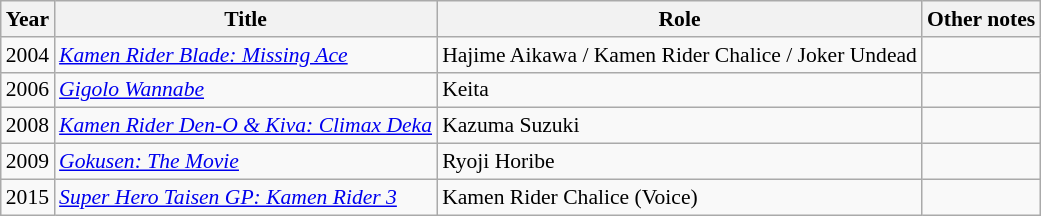<table class="wikitable" style="font-size: 90%;">
<tr>
<th>Year</th>
<th>Title</th>
<th>Role</th>
<th>Other notes</th>
</tr>
<tr>
<td>2004</td>
<td><em><a href='#'>Kamen Rider Blade: Missing Ace</a></em></td>
<td>Hajime Aikawa / Kamen Rider Chalice / Joker Undead</td>
<td></td>
</tr>
<tr>
<td>2006</td>
<td><em><a href='#'>Gigolo Wannabe</a></em></td>
<td>Keita</td>
<td></td>
</tr>
<tr>
<td>2008</td>
<td><em><a href='#'>Kamen Rider Den-O & Kiva: Climax Deka</a></em></td>
<td>Kazuma Suzuki</td>
<td></td>
</tr>
<tr>
<td>2009</td>
<td><em><a href='#'>Gokusen: The Movie</a></em></td>
<td>Ryoji Horibe</td>
<td></td>
</tr>
<tr>
<td>2015</td>
<td><em><a href='#'>Super Hero Taisen GP: Kamen Rider 3</a></em></td>
<td>Kamen Rider Chalice (Voice)</td>
<td></td>
</tr>
</table>
